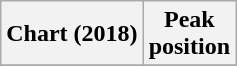<table class="wikitable sortable plainrowheaders">
<tr>
<th scope="col">Chart (2018)</th>
<th scope="col">Peak<br>position</th>
</tr>
<tr>
</tr>
</table>
